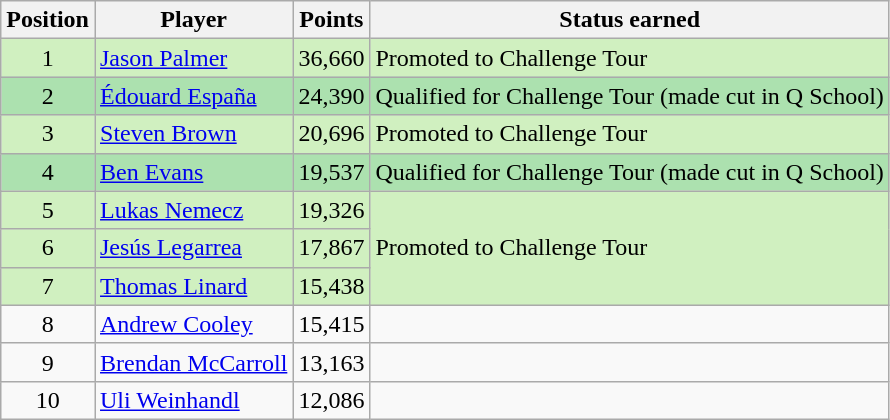<table class=wikitable>
<tr>
<th>Position</th>
<th>Player</th>
<th>Points</th>
<th>Status earned</th>
</tr>
<tr style="background:#D0F0C0;">
<td align=center>1</td>
<td> <a href='#'>Jason Palmer</a></td>
<td align=center>36,660</td>
<td>Promoted to Challenge Tour</td>
</tr>
<tr style="background:#ACE1AF;">
<td align=center>2</td>
<td> <a href='#'>Édouard España</a></td>
<td align=center>24,390</td>
<td>Qualified for Challenge Tour (made cut in Q School)</td>
</tr>
<tr style="background:#D0F0C0;">
<td align=center>3</td>
<td> <a href='#'>Steven Brown</a></td>
<td align=center>20,696</td>
<td>Promoted to Challenge Tour</td>
</tr>
<tr style="background:#ACE1AF;">
<td align=center>4</td>
<td> <a href='#'>Ben Evans</a></td>
<td align=center>19,537</td>
<td>Qualified for Challenge Tour (made cut in Q School)</td>
</tr>
<tr style="background:#D0F0C0;">
<td align=center>5</td>
<td> <a href='#'>Lukas Nemecz</a></td>
<td align=center>19,326</td>
<td rowspan=3>Promoted to Challenge Tour</td>
</tr>
<tr style="background:#D0F0C0;">
<td align=center>6</td>
<td> <a href='#'>Jesús Legarrea</a></td>
<td align=center>17,867</td>
</tr>
<tr style="background:#D0F0C0;">
<td align=center>7</td>
<td> <a href='#'>Thomas Linard</a></td>
<td align=center>15,438</td>
</tr>
<tr>
<td align=center>8</td>
<td> <a href='#'>Andrew Cooley</a></td>
<td align=center>15,415</td>
<td></td>
</tr>
<tr>
<td align=center>9</td>
<td> <a href='#'>Brendan McCarroll</a></td>
<td align=center>13,163</td>
<td></td>
</tr>
<tr>
<td align=center>10</td>
<td> <a href='#'>Uli Weinhandl</a></td>
<td align=center>12,086</td>
<td></td>
</tr>
</table>
